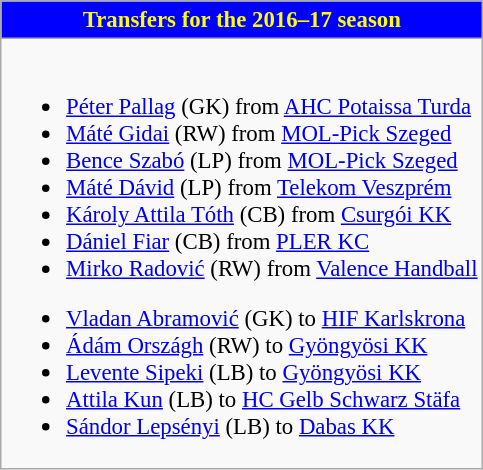<table class="wikitable collapsible collapsed" style="font-size:95%">
<tr>
<th style="color:yellow; background:blue"> <strong>Transfers for the 2016–17 season</strong></th>
</tr>
<tr>
<td><br>
<ul><li> <a href='#'>Péter Pallag</a> (GK) from  <a href='#'>AHC Potaissa Turda</a></li><li> <a href='#'>Máté Gidai</a> (RW) from  <a href='#'>MOL-Pick Szeged</a></li><li> <a href='#'>Bence Szabó</a> (LP) from  <a href='#'>MOL-Pick Szeged</a></li><li> <a href='#'>Máté Dávid</a> (LP) from  <a href='#'>Telekom Veszprém</a></li><li> <a href='#'>Károly Attila Tóth</a> (CB) from  <a href='#'>Csurgói KK</a></li><li> <a href='#'>Dániel Fiar</a> (CB) from  <a href='#'>PLER KC</a></li><li> <a href='#'>Mirko Radović</a> (RW) from  <a href='#'>Valence Handball</a></li></ul><ul><li> <a href='#'>Vladan Abramović</a> (GK) to  <a href='#'>HIF Karlskrona</a></li><li> <a href='#'>Ádám Országh</a> (RW) to  <a href='#'>Gyöngyösi KK</a></li><li> <a href='#'>Levente Sipeki</a> (LB) to  <a href='#'>Gyöngyösi KK</a></li><li> <a href='#'>Attila Kun</a> (LB) to  <a href='#'>HC Gelb Schwarz Stäfa</a></li><li> <a href='#'>Sándor Lepsényi</a> (LB) to  <a href='#'>Dabas KK</a></li></ul></td>
</tr>
</table>
